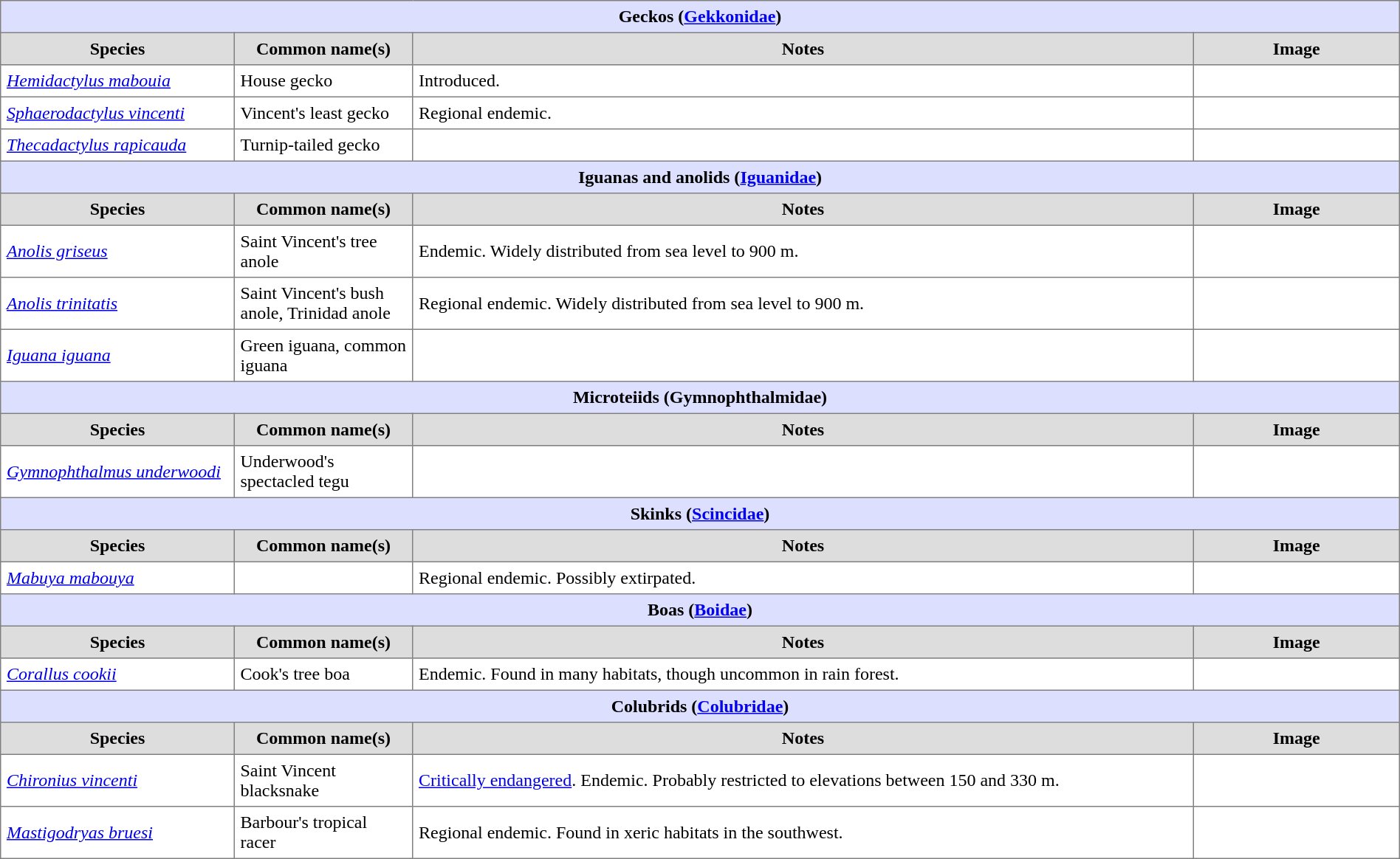<table border=1 style="border-collapse:collapse;" cellpadding=5 width=100%>
<tr>
<th colspan=4 bgcolor=#DDDFFF>Geckos (<a href='#'>Gekkonidae</a>)</th>
</tr>
<tr bgcolor=#DDDDDD align=center>
<th width=200px>Species</th>
<th width=150px>Common name(s)</th>
<th>Notes</th>
<th width=175px>Image</th>
</tr>
<tr>
<td><em><a href='#'>Hemidactylus mabouia</a></em></td>
<td>House gecko</td>
<td>Introduced.</td>
<td></td>
</tr>
<tr>
<td><em><a href='#'>Sphaerodactylus vincenti</a></em></td>
<td>Vincent's least gecko</td>
<td>Regional endemic.</td>
<td align=center></td>
</tr>
<tr>
<td><em><a href='#'>Thecadactylus rapicauda</a></em></td>
<td>Turnip-tailed gecko</td>
<td></td>
<td align=center></td>
</tr>
<tr>
<th colspan=4 bgcolor=#DDDFFF>Iguanas and anolids (<a href='#'>Iguanidae</a>)</th>
</tr>
<tr bgcolor=#DDDDDD align=center>
<th width=200px>Species</th>
<th width=150px>Common name(s)</th>
<th>Notes</th>
<th width=175px>Image</th>
</tr>
<tr>
<td><em><a href='#'>Anolis griseus</a></em></td>
<td>Saint Vincent's tree anole</td>
<td>Endemic.  Widely distributed from sea level to 900 m.</td>
<td></td>
</tr>
<tr>
<td><em><a href='#'>Anolis trinitatis</a></em></td>
<td>Saint Vincent's bush anole, Trinidad anole</td>
<td>Regional endemic.  Widely distributed from sea level to 900 m.</td>
<td></td>
</tr>
<tr>
<td><em><a href='#'>Iguana iguana</a></em></td>
<td>Green iguana, common iguana</td>
<td></td>
<td></td>
</tr>
<tr>
<th colspan=4 bgcolor=#DDDFFF>Microteiids (Gymnophthalmidae)</th>
</tr>
<tr bgcolor=#DDDDDD align=center>
<th width=200px>Species</th>
<th width=150px>Common name(s)</th>
<th>Notes</th>
<th width=175px>Image</th>
</tr>
<tr>
<td><em><a href='#'>Gymnophthalmus underwoodi</a></em></td>
<td>Underwood's spectacled tegu</td>
<td></td>
<td></td>
</tr>
<tr>
<th colspan=4 bgcolor=#DDDFFF>Skinks (<a href='#'>Scincidae</a>)</th>
</tr>
<tr bgcolor=#DDDDDD align=center>
<th width=200px>Species</th>
<th width=150px>Common name(s)</th>
<th>Notes</th>
<th width=175px>Image</th>
</tr>
<tr>
<td><em><a href='#'>Mabuya mabouya</a></em></td>
<td></td>
<td>Regional endemic.  Possibly extirpated.</td>
<td></td>
</tr>
<tr>
<th colspan=4 bgcolor=#DDDFFF>Boas (<a href='#'>Boidae</a>)</th>
</tr>
<tr bgcolor=#DDDDDD align=center>
<th width=200px>Species</th>
<th width=150px>Common name(s)</th>
<th>Notes</th>
<th width=175px>Image</th>
</tr>
<tr>
<td><em><a href='#'>Corallus cookii</a></em></td>
<td>Cook's tree boa</td>
<td>Endemic.  Found in many habitats, though uncommon in rain forest.</td>
<td></td>
</tr>
<tr>
<th colspan=4 bgcolor=#DDDFFF>Colubrids (<a href='#'>Colubridae</a>)</th>
</tr>
<tr bgcolor=#DDDDDD align=center>
<th width=200px>Species</th>
<th width=150px>Common name(s)</th>
<th>Notes</th>
<th width=175px>Image</th>
</tr>
<tr>
<td><em><a href='#'>Chironius vincenti</a></em></td>
<td>Saint Vincent blacksnake</td>
<td><a href='#'>Critically endangered</a>.  Endemic.  Probably restricted to elevations between 150 and 330 m.</td>
<td></td>
</tr>
<tr>
<td><em><a href='#'>Mastigodryas bruesi</a></em></td>
<td>Barbour's tropical racer</td>
<td>Regional endemic.  Found in xeric habitats in the southwest.</td>
<td></td>
</tr>
</table>
